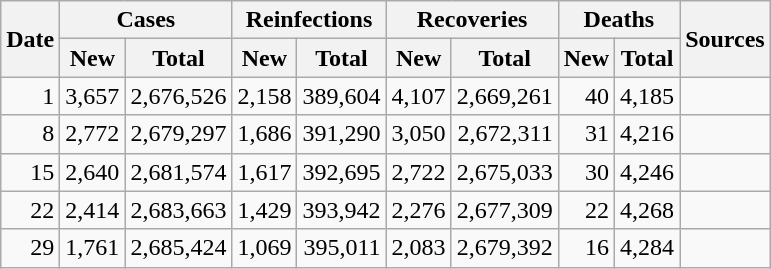<table class="wikitable sortable mw-collapsible mw-collapsed sticky-header-multi sort-under" style="text-align:right;">
<tr>
<th rowspan=2>Date</th>
<th colspan=2>Cases</th>
<th colspan=2>Reinfections</th>
<th colspan=2>Recoveries</th>
<th colspan=2>Deaths</th>
<th rowspan=2 class="unsortable">Sources</th>
</tr>
<tr>
<th>New</th>
<th>Total</th>
<th>New</th>
<th>Total</th>
<th>New</th>
<th>Total</th>
<th>New</th>
<th>Total</th>
</tr>
<tr>
<td>1</td>
<td>3,657</td>
<td>2,676,526</td>
<td>2,158</td>
<td>389,604</td>
<td>4,107</td>
<td>2,669,261</td>
<td>40</td>
<td>4,185</td>
<td></td>
</tr>
<tr>
<td>8</td>
<td>2,772</td>
<td>2,679,297</td>
<td>1,686</td>
<td>391,290</td>
<td>3,050</td>
<td>2,672,311</td>
<td>31</td>
<td>4,216</td>
<td></td>
</tr>
<tr>
<td>15</td>
<td>2,640</td>
<td>2,681,574</td>
<td>1,617</td>
<td>392,695</td>
<td>2,722</td>
<td>2,675,033</td>
<td>30</td>
<td>4,246</td>
<td></td>
</tr>
<tr>
<td>22</td>
<td>2,414</td>
<td>2,683,663</td>
<td>1,429</td>
<td>393,942</td>
<td>2,276</td>
<td>2,677,309</td>
<td>22</td>
<td>4,268</td>
<td></td>
</tr>
<tr>
<td>29</td>
<td>1,761</td>
<td>2,685,424</td>
<td>1,069</td>
<td>395,011</td>
<td>2,083</td>
<td>2,679,392</td>
<td>16</td>
<td>4,284</td>
<td></td>
</tr>
</table>
